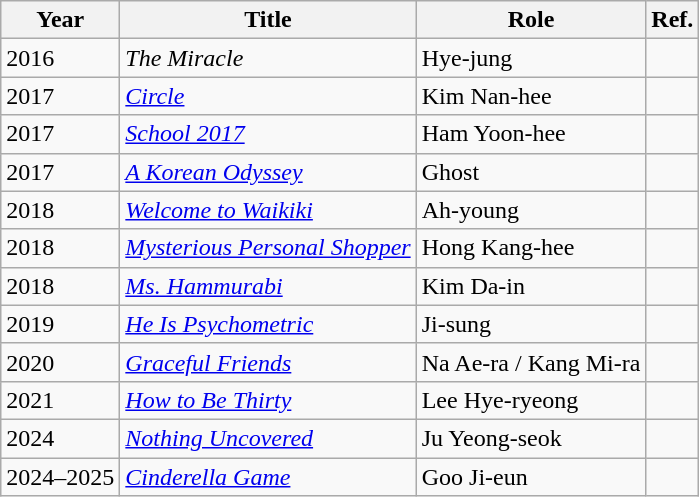<table class="wikitable">
<tr>
<th>Year</th>
<th>Title</th>
<th>Role</th>
<th>Ref.</th>
</tr>
<tr>
<td>2016</td>
<td><em>The Miracle</em></td>
<td>Hye-jung</td>
<td></td>
</tr>
<tr>
<td>2017</td>
<td><em><a href='#'>Circle</a></em></td>
<td>Kim Nan-hee</td>
<td></td>
</tr>
<tr>
<td>2017</td>
<td><em><a href='#'>School 2017</a></em></td>
<td>Ham Yoon-hee</td>
<td></td>
</tr>
<tr>
<td>2017</td>
<td><em><a href='#'>A Korean Odyssey</a></em></td>
<td>Ghost</td>
<td></td>
</tr>
<tr>
<td>2018</td>
<td><em><a href='#'>Welcome to Waikiki</a></em></td>
<td>Ah-young</td>
<td></td>
</tr>
<tr>
<td>2018</td>
<td><em><a href='#'>Mysterious Personal Shopper</a></em></td>
<td>Hong Kang-hee</td>
<td></td>
</tr>
<tr>
<td>2018</td>
<td><em><a href='#'>Ms. Hammurabi</a></em></td>
<td>Kim Da-in</td>
<td></td>
</tr>
<tr>
<td>2019</td>
<td><em><a href='#'>He Is Psychometric</a></em></td>
<td>Ji-sung</td>
<td></td>
</tr>
<tr>
<td>2020</td>
<td><em><a href='#'>Graceful Friends</a></em></td>
<td>Na Ae-ra / Kang Mi-ra</td>
<td></td>
</tr>
<tr>
<td>2021</td>
<td><em><a href='#'>How to Be Thirty</a></em></td>
<td>Lee Hye-ryeong</td>
<td></td>
</tr>
<tr>
<td>2024</td>
<td><em><a href='#'>Nothing Uncovered</a></em></td>
<td>Ju Yeong-seok</td>
<td></td>
</tr>
<tr>
<td>2024–2025</td>
<td><em><a href='#'>Cinderella Game</a></em></td>
<td>Goo Ji-eun</td>
<td></td>
</tr>
</table>
